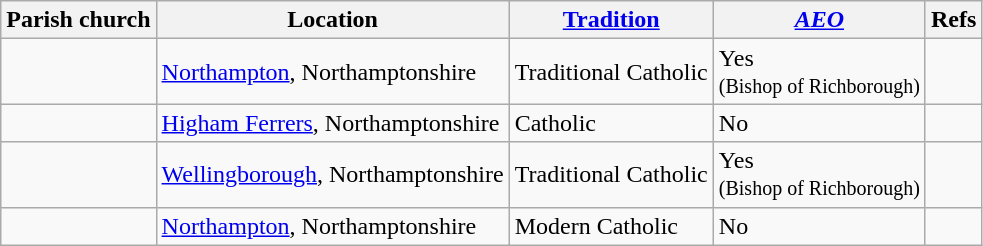<table class="wikitable sortable">
<tr>
<th>Parish church</th>
<th>Location</th>
<th><a href='#'>Tradition</a></th>
<th><em><a href='#'>AEO</a></em></th>
<th>Refs</th>
</tr>
<tr>
<td></td>
<td><a href='#'>Northampton</a>, Northamptonshire</td>
<td>Traditional Catholic</td>
<td>Yes <br> <small>(Bishop of Richborough)</small></td>
<td></td>
</tr>
<tr>
<td></td>
<td><a href='#'>Higham Ferrers</a>, Northamptonshire</td>
<td>Catholic</td>
<td>No</td>
<td></td>
</tr>
<tr>
<td></td>
<td><a href='#'>Wellingborough</a>, Northamptonshire</td>
<td>Traditional Catholic</td>
<td>Yes <br> <small>(Bishop of Richborough)</small></td>
<td></td>
</tr>
<tr>
<td></td>
<td><a href='#'>Northampton</a>, Northamptonshire</td>
<td>Modern Catholic</td>
<td>No</td>
<td></td>
</tr>
</table>
